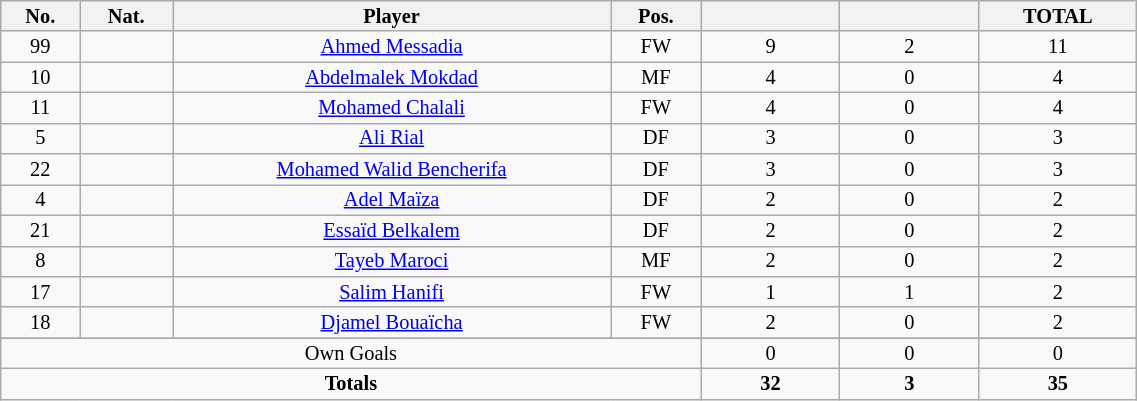<table class="wikitable sortable alternance"  style="font-size:85%; text-align:center; line-height:14px; width:60%;">
<tr>
<th width=10>No.</th>
<th width=10>Nat.</th>
<th width=140>Player</th>
<th width=10>Pos.</th>
<th width=40></th>
<th width=40></th>
<th width=10>TOTAL</th>
</tr>
<tr>
<td>99</td>
<td></td>
<td><a href='#'>Ahmed Messadia</a></td>
<td>FW</td>
<td>9</td>
<td>2</td>
<td>11</td>
</tr>
<tr>
<td>10</td>
<td></td>
<td><a href='#'>Abdelmalek Mokdad</a></td>
<td>MF</td>
<td>4</td>
<td>0</td>
<td>4</td>
</tr>
<tr>
<td>11</td>
<td></td>
<td><a href='#'>Mohamed Chalali</a></td>
<td>FW</td>
<td>4</td>
<td>0</td>
<td>4</td>
</tr>
<tr>
<td>5</td>
<td></td>
<td><a href='#'>Ali Rial</a></td>
<td>DF</td>
<td>3</td>
<td>0</td>
<td>3</td>
</tr>
<tr>
<td>22</td>
<td></td>
<td><a href='#'>Mohamed Walid Bencherifa</a></td>
<td>DF</td>
<td>3</td>
<td>0</td>
<td>3</td>
</tr>
<tr>
<td>4</td>
<td></td>
<td><a href='#'>Adel Maïza</a></td>
<td>DF</td>
<td>2</td>
<td>0</td>
<td>2</td>
</tr>
<tr>
<td>21</td>
<td></td>
<td><a href='#'>Essaïd Belkalem</a></td>
<td>DF</td>
<td>2</td>
<td>0</td>
<td>2</td>
</tr>
<tr>
<td>8</td>
<td></td>
<td><a href='#'>Tayeb Maroci</a></td>
<td>MF</td>
<td>2</td>
<td>0</td>
<td>2</td>
</tr>
<tr>
<td>17</td>
<td></td>
<td><a href='#'>Salim Hanifi</a></td>
<td>FW</td>
<td>1</td>
<td>1</td>
<td>2</td>
</tr>
<tr>
<td>18</td>
<td></td>
<td><a href='#'>Djamel Bouaïcha</a></td>
<td>FW</td>
<td>2</td>
<td>0</td>
<td>2</td>
</tr>
<tr>
</tr>
<tr class="sortbottom">
<td colspan="4">Own Goals</td>
<td>0</td>
<td>0</td>
<td>0</td>
</tr>
<tr class="sortbottom">
<td colspan="4"><strong>Totals</strong></td>
<td><strong>32</strong></td>
<td><strong>3</strong></td>
<td><strong>35</strong></td>
</tr>
</table>
